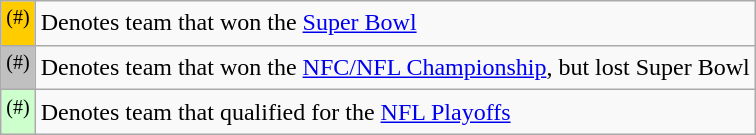<table class="wikitable">
<tr>
<td bgcolor=#FFCC00 align=center width=10px><sup>(#)</sup></td>
<td>Denotes team that won the <a href='#'>Super Bowl</a></td>
</tr>
<tr>
<td bgcolor=#C0C0C0 align=center width=10px><sup>(#)</sup></td>
<td>Denotes team that won the <a href='#'>NFC/NFL Championship</a>, but lost Super Bowl</td>
</tr>
<tr>
<td bgcolor=#CCFFCC align=center width=10px><sup>(#)</sup></td>
<td>Denotes team that qualified for the <a href='#'>NFL Playoffs</a></td>
</tr>
</table>
